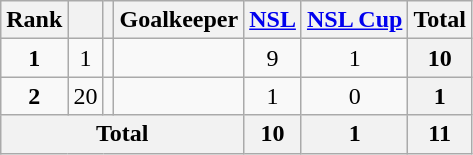<table class="wikitable sortable" style="text-align:center">
<tr>
<th>Rank</th>
<th></th>
<th></th>
<th>Goalkeeper</th>
<th><a href='#'>NSL</a></th>
<th><a href='#'>NSL Cup</a></th>
<th>Total</th>
</tr>
<tr>
<td><strong>1</strong></td>
<td>1</td>
<td></td>
<td align="left"></td>
<td>9</td>
<td>1</td>
<th>10</th>
</tr>
<tr>
<td><strong>2</strong></td>
<td>20</td>
<td></td>
<td align="left"></td>
<td>1</td>
<td>0</td>
<th>1</th>
</tr>
<tr>
<th colspan="4">Total</th>
<th>10</th>
<th>1</th>
<th>11</th>
</tr>
</table>
